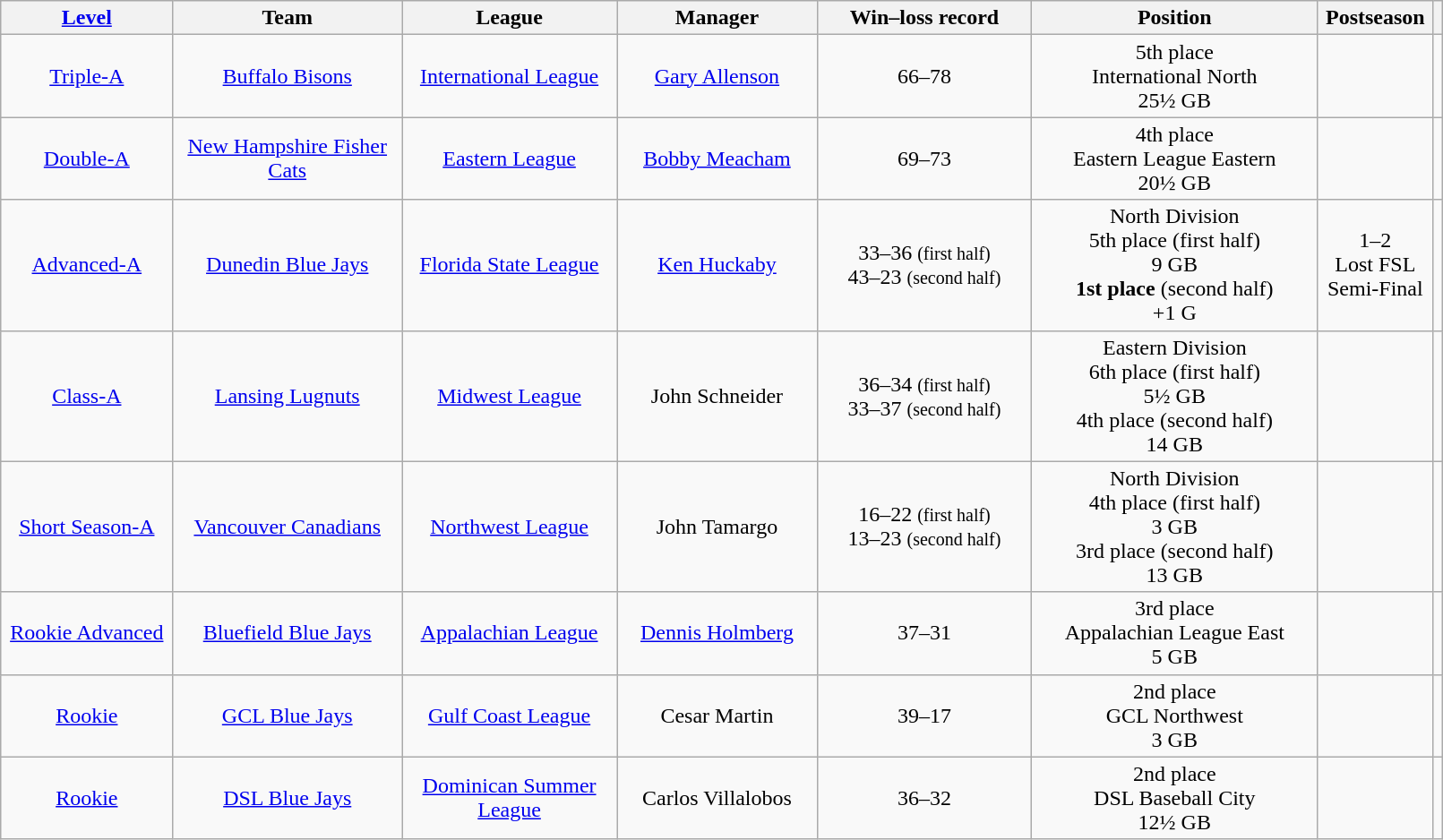<table class="wikitable" style="width:85%; text-align:center;">
<tr>
<th style="width:12%;"><a href='#'>Level</a></th>
<th style="width:16%;">Team</th>
<th style="width:15%;">League</th>
<th style="width:14%;">Manager</th>
<th style="width:15%;">Win–loss record</th>
<th style="width:20%;">Position</th>
<th style="width:20%;">Postseason</th>
<th style="width:5%;"></th>
</tr>
<tr>
<td><a href='#'>Triple-A</a></td>
<td><a href='#'>Buffalo Bisons</a></td>
<td><a href='#'>International League</a></td>
<td><a href='#'>Gary Allenson</a></td>
<td>66–78</td>
<td>5th place<br>International North<br>25½ GB</td>
<td></td>
<td></td>
</tr>
<tr>
<td><a href='#'>Double-A</a></td>
<td><a href='#'>New Hampshire Fisher Cats</a></td>
<td><a href='#'>Eastern League</a></td>
<td><a href='#'>Bobby Meacham</a></td>
<td>69–73</td>
<td>4th place<br>Eastern League Eastern<br>20½ GB</td>
<td></td>
<td></td>
</tr>
<tr>
<td><a href='#'>Advanced-A</a></td>
<td><a href='#'>Dunedin Blue Jays</a></td>
<td><a href='#'>Florida State League</a></td>
<td><a href='#'>Ken Huckaby</a></td>
<td>33–36 <small>(first half)</small><br> 43–23 <small>(second half)</small></td>
<td>North Division<br>5th place (first half)<br>9 GB<br><strong>1st place</strong> (second half)<br>+1 G</td>
<td>1–2<br>Lost FSL Semi-Final</td>
<td></td>
</tr>
<tr>
<td><a href='#'>Class-A</a></td>
<td><a href='#'>Lansing Lugnuts</a></td>
<td><a href='#'>Midwest League</a></td>
<td>John Schneider</td>
<td>36–34 <small>(first half)</small><br> 33–37 <small>(second half)</small></td>
<td>Eastern Division<br>6th place (first half)<br>5½ GB<br>4th place (second half)<br>14 GB</td>
<td></td>
<td></td>
</tr>
<tr>
<td><a href='#'>Short Season-A</a></td>
<td><a href='#'>Vancouver Canadians</a></td>
<td><a href='#'>Northwest League</a></td>
<td>John Tamargo</td>
<td>16–22 <small>(first half)</small><br> 13–23 <small>(second half)</small></td>
<td>North Division<br>4th place (first half)<br>3 GB<br>3rd place (second half)<br>13 GB</td>
<td></td>
<td></td>
</tr>
<tr>
<td><a href='#'>Rookie Advanced</a></td>
<td><a href='#'>Bluefield Blue Jays</a></td>
<td><a href='#'>Appalachian League</a></td>
<td><a href='#'>Dennis Holmberg</a></td>
<td>37–31</td>
<td>3rd place<br>Appalachian League East<br>5 GB</td>
<td></td>
<td></td>
</tr>
<tr>
<td><a href='#'>Rookie</a></td>
<td><a href='#'>GCL Blue Jays</a></td>
<td><a href='#'>Gulf Coast League</a></td>
<td>Cesar Martin</td>
<td>39–17</td>
<td>2nd place<br>GCL Northwest<br>3 GB</td>
<td></td>
<td></td>
</tr>
<tr>
<td><a href='#'>Rookie</a></td>
<td><a href='#'>DSL Blue Jays</a></td>
<td><a href='#'>Dominican Summer League</a></td>
<td>Carlos Villalobos</td>
<td>36–32</td>
<td>2nd place<br>DSL Baseball City<br>12½ GB</td>
<td></td>
<td></td>
</tr>
</table>
